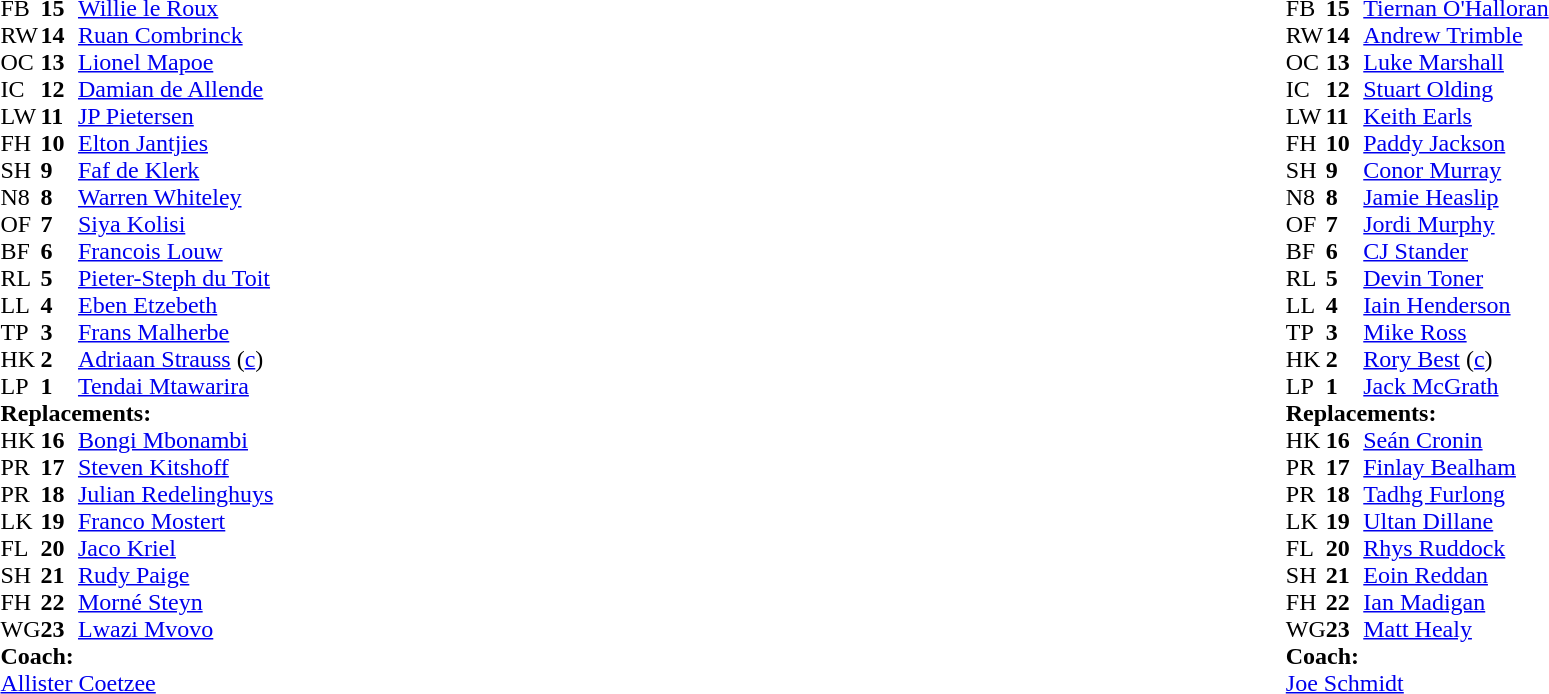<table style="width:100%;">
<tr>
<td style="vertical-align:top; width:50%"><br><table cellspacing="0" cellpadding="0">
<tr>
<th width="25"></th>
<th width="25"></th>
</tr>
<tr>
<td>FB</td>
<td><strong>15</strong></td>
<td><a href='#'>Willie le Roux</a></td>
<td></td>
</tr>
<tr>
<td>RW</td>
<td><strong>14</strong></td>
<td><a href='#'>Ruan Combrinck</a></td>
</tr>
<tr>
<td>OC</td>
<td><strong>13</strong></td>
<td><a href='#'>Lionel Mapoe</a></td>
</tr>
<tr>
<td>IC</td>
<td><strong>12</strong></td>
<td><a href='#'>Damian de Allende</a></td>
</tr>
<tr>
<td>LW</td>
<td><strong>11</strong></td>
<td><a href='#'>JP Pietersen</a></td>
</tr>
<tr>
<td>FH</td>
<td><strong>10</strong></td>
<td><a href='#'>Elton Jantjies</a></td>
</tr>
<tr>
<td>SH</td>
<td><strong>9</strong></td>
<td><a href='#'>Faf de Klerk</a></td>
</tr>
<tr>
<td>N8</td>
<td><strong>8</strong></td>
<td><a href='#'>Warren Whiteley</a></td>
</tr>
<tr>
<td>OF</td>
<td><strong>7</strong></td>
<td><a href='#'>Siya Kolisi</a></td>
<td></td>
<td></td>
</tr>
<tr>
<td>BF</td>
<td><strong>6</strong></td>
<td><a href='#'>Francois Louw</a></td>
</tr>
<tr>
<td>RL</td>
<td><strong>5</strong></td>
<td><a href='#'>Pieter-Steph du Toit</a></td>
</tr>
<tr>
<td>LL</td>
<td><strong>4</strong></td>
<td><a href='#'>Eben Etzebeth</a></td>
<td></td>
<td></td>
</tr>
<tr>
<td>TP</td>
<td><strong>3</strong></td>
<td><a href='#'>Frans Malherbe</a></td>
<td></td>
<td></td>
</tr>
<tr>
<td>HK</td>
<td><strong>2</strong></td>
<td><a href='#'>Adriaan Strauss</a> (<a href='#'>c</a>)</td>
<td></td>
<td></td>
</tr>
<tr>
<td>LP</td>
<td><strong>1</strong></td>
<td><a href='#'>Tendai Mtawarira</a></td>
<td></td>
<td></td>
</tr>
<tr>
<td colspan=3><strong>Replacements:</strong></td>
</tr>
<tr>
<td>HK</td>
<td><strong>16</strong></td>
<td><a href='#'>Bongi Mbonambi</a></td>
<td></td>
<td></td>
</tr>
<tr>
<td>PR</td>
<td><strong>17</strong></td>
<td><a href='#'>Steven Kitshoff</a></td>
<td></td>
<td></td>
</tr>
<tr>
<td>PR</td>
<td><strong>18</strong></td>
<td><a href='#'>Julian Redelinghuys</a></td>
<td></td>
<td></td>
</tr>
<tr>
<td>LK</td>
<td><strong>19</strong></td>
<td><a href='#'>Franco Mostert</a></td>
<td></td>
<td></td>
</tr>
<tr>
<td>FL</td>
<td><strong>20</strong></td>
<td><a href='#'>Jaco Kriel</a></td>
<td></td>
<td></td>
</tr>
<tr>
<td>SH</td>
<td><strong>21</strong></td>
<td><a href='#'>Rudy Paige</a></td>
</tr>
<tr>
<td>FH</td>
<td><strong>22</strong></td>
<td><a href='#'>Morné Steyn</a></td>
</tr>
<tr>
<td>WG</td>
<td><strong>23</strong></td>
<td><a href='#'>Lwazi Mvovo</a></td>
</tr>
<tr>
<td colspan=3><strong>Coach:</strong></td>
</tr>
<tr>
<td colspan="4"> <a href='#'>Allister Coetzee</a></td>
</tr>
</table>
</td>
<td style="vertical-align:top; width:50%"><br><table cellspacing="0" cellpadding="0" style="margin:auto">
<tr>
<th width="25"></th>
<th width="25"></th>
</tr>
<tr>
<td>FB</td>
<td><strong>15</strong></td>
<td><a href='#'>Tiernan O'Halloran</a></td>
<td></td>
<td></td>
<td></td>
<td></td>
</tr>
<tr>
<td>RW</td>
<td><strong>14</strong></td>
<td><a href='#'>Andrew Trimble</a></td>
</tr>
<tr>
<td>OC</td>
<td><strong>13</strong></td>
<td><a href='#'>Luke Marshall</a></td>
</tr>
<tr>
<td>IC</td>
<td><strong>12</strong></td>
<td><a href='#'>Stuart Olding</a></td>
</tr>
<tr>
<td>LW</td>
<td><strong>11</strong></td>
<td><a href='#'>Keith Earls</a></td>
<td></td>
<td></td>
</tr>
<tr>
<td>FH</td>
<td><strong>10</strong></td>
<td><a href='#'>Paddy Jackson</a></td>
</tr>
<tr>
<td>SH</td>
<td><strong>9</strong></td>
<td><a href='#'>Conor Murray</a></td>
<td></td>
<td></td>
</tr>
<tr>
<td>N8</td>
<td><strong>8</strong></td>
<td><a href='#'>Jamie Heaslip</a></td>
</tr>
<tr>
<td>OF</td>
<td><strong>7</strong></td>
<td><a href='#'>Jordi Murphy</a></td>
</tr>
<tr>
<td>BF</td>
<td><strong>6</strong></td>
<td><a href='#'>CJ Stander</a></td>
<td></td>
<td></td>
</tr>
<tr>
<td>RL</td>
<td><strong>5</strong></td>
<td><a href='#'>Devin Toner</a></td>
</tr>
<tr>
<td>LL</td>
<td><strong>4</strong></td>
<td><a href='#'>Iain Henderson</a></td>
<td></td>
<td></td>
</tr>
<tr>
<td>TP</td>
<td><strong>3</strong></td>
<td><a href='#'>Mike Ross</a></td>
<td></td>
<td></td>
</tr>
<tr>
<td>HK</td>
<td><strong>2</strong></td>
<td><a href='#'>Rory Best</a> (<a href='#'>c</a>)</td>
<td></td>
<td></td>
</tr>
<tr>
<td>LP</td>
<td><strong>1</strong></td>
<td><a href='#'>Jack McGrath</a></td>
</tr>
<tr>
<td colspan=3><strong>Replacements:</strong></td>
</tr>
<tr>
<td>HK</td>
<td><strong>16</strong></td>
<td><a href='#'>Seán Cronin</a></td>
<td></td>
<td></td>
</tr>
<tr>
<td>PR</td>
<td><strong>17</strong></td>
<td><a href='#'>Finlay Bealham</a></td>
</tr>
<tr>
<td>PR</td>
<td><strong>18</strong></td>
<td><a href='#'>Tadhg Furlong</a></td>
<td></td>
<td></td>
</tr>
<tr>
<td>LK</td>
<td><strong>19</strong></td>
<td><a href='#'>Ultan Dillane</a></td>
<td></td>
<td></td>
</tr>
<tr>
<td>FL</td>
<td><strong>20</strong></td>
<td><a href='#'>Rhys Ruddock</a></td>
<td></td>
<td></td>
</tr>
<tr>
<td>SH</td>
<td><strong>21</strong></td>
<td><a href='#'>Eoin Reddan</a></td>
<td></td>
<td></td>
</tr>
<tr>
<td>FH</td>
<td><strong>22</strong></td>
<td><a href='#'>Ian Madigan</a></td>
<td></td>
<td></td>
</tr>
<tr>
<td>WG</td>
<td><strong>23</strong></td>
<td><a href='#'>Matt Healy</a></td>
<td></td>
<td></td>
<td></td>
<td></td>
</tr>
<tr>
<td colspan=3><strong>Coach:</strong></td>
</tr>
<tr>
<td colspan="4"> <a href='#'>Joe Schmidt</a></td>
</tr>
</table>
</td>
</tr>
</table>
